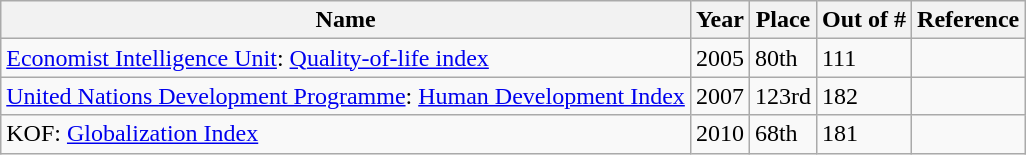<table class="wikitable" style="text-align:left">
<tr>
<th>Name</th>
<th>Year</th>
<th>Place</th>
<th>Out of #</th>
<th>Reference</th>
</tr>
<tr>
<td><a href='#'>Economist Intelligence Unit</a>: <a href='#'>Quality-of-life index</a></td>
<td>2005</td>
<td>80th</td>
<td>111</td>
<td></td>
</tr>
<tr>
<td><a href='#'>United Nations Development Programme</a>: <a href='#'>Human Development Index</a></td>
<td>2007</td>
<td>123rd</td>
<td>182</td>
<td></td>
</tr>
<tr>
<td>KOF: <a href='#'>Globalization Index</a></td>
<td>2010</td>
<td>68th</td>
<td>181</td>
<td></td>
</tr>
</table>
